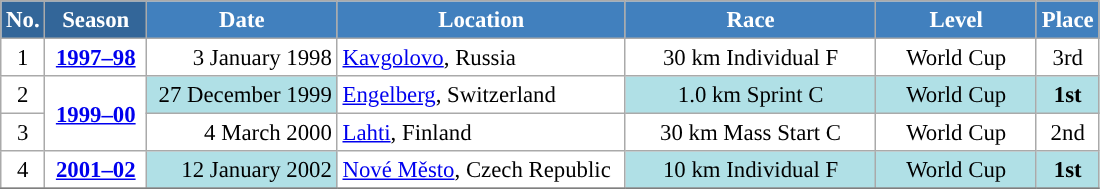<table class="wikitable sortable" style="font-size:95%; text-align:center; border:grey solid 1px; border-collapse:collapse; background:#ffffff;">
<tr style="background:#efefef;">
<th style="background-color:#369; color:white;">No.</th>
<th style="background-color:#369; color:white;">Season</th>
<th style="background-color:#4180be; color:white; width:120px;">Date</th>
<th style="background-color:#4180be; color:white; width:185px;">Location</th>
<th style="background-color:#4180be; color:white; width:160px;">Race</th>
<th style="background-color:#4180be; color:white; width:100px;">Level</th>
<th style="background-color:#4180be; color:white;">Place</th>
</tr>
<tr>
<td align=center>1</td>
<td rowspan=1 align=center><strong> <a href='#'>1997–98</a> </strong></td>
<td align=right>3 January 1998</td>
<td align=left> <a href='#'>Kavgolovo</a>, Russia</td>
<td>30 km Individual F</td>
<td>World Cup</td>
<td>3rd</td>
</tr>
<tr>
<td align=center>2</td>
<td rowspan=2 align=center><strong><a href='#'>1999–00</a></strong></td>
<td bgcolor="#BOEOE6" align=right>27 December 1999</td>
<td align=left> <a href='#'>Engelberg</a>, Switzerland</td>
<td bgcolor="#BOEOE6">1.0 km Sprint C</td>
<td bgcolor="#BOEOE6">World Cup</td>
<td bgcolor="#BOEOE6"><strong>1st</strong></td>
</tr>
<tr>
<td align=center>3</td>
<td align=right>4 March 2000</td>
<td align=left> <a href='#'>Lahti</a>, Finland</td>
<td>30 km Mass Start C</td>
<td>World Cup</td>
<td>2nd</td>
</tr>
<tr>
<td align=center>4</td>
<td rowspan=1 align=center><strong><a href='#'>2001–02</a></strong></td>
<td bgcolor="#BOEOE6" align=right>12 January 2002</td>
<td align=left> <a href='#'>Nové Město</a>, Czech Republic</td>
<td bgcolor="#BOEOE6">10 km Individual F</td>
<td bgcolor="#BOEOE6">World Cup</td>
<td bgcolor="#BOEOE6"><strong>1st</strong></td>
</tr>
<tr>
</tr>
</table>
